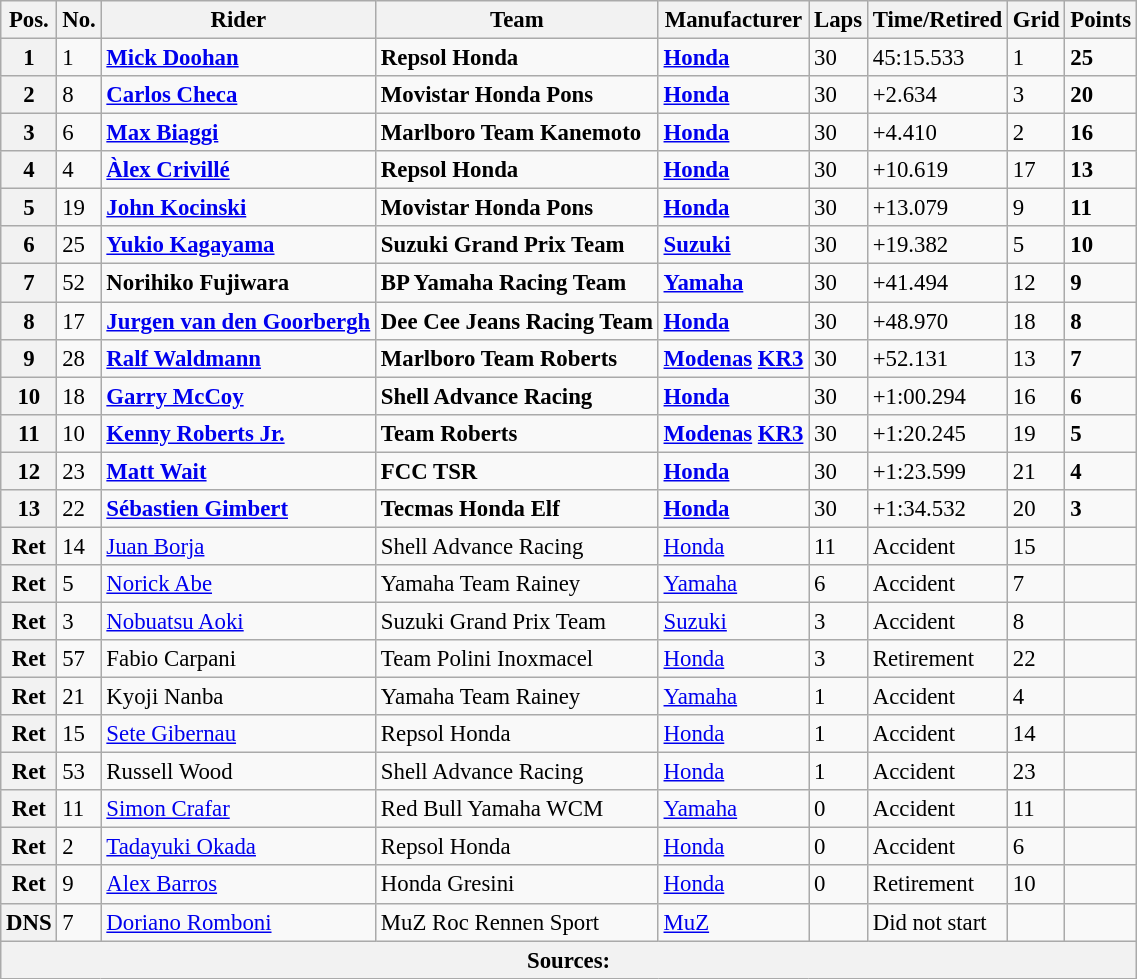<table class="wikitable" style="font-size: 95%;">
<tr>
<th>Pos.</th>
<th>No.</th>
<th>Rider</th>
<th>Team</th>
<th>Manufacturer</th>
<th>Laps</th>
<th>Time/Retired</th>
<th>Grid</th>
<th>Points</th>
</tr>
<tr>
<th>1</th>
<td>1</td>
<td> <strong><a href='#'>Mick Doohan</a></strong></td>
<td><strong>Repsol Honda</strong></td>
<td><strong><a href='#'>Honda</a></strong></td>
<td>30</td>
<td>45:15.533</td>
<td>1</td>
<td><strong>25</strong></td>
</tr>
<tr>
<th>2</th>
<td>8</td>
<td> <strong><a href='#'>Carlos Checa</a></strong></td>
<td><strong>Movistar Honda Pons</strong></td>
<td><strong><a href='#'>Honda</a></strong></td>
<td>30</td>
<td>+2.634</td>
<td>3</td>
<td><strong>20</strong></td>
</tr>
<tr>
<th>3</th>
<td>6</td>
<td> <strong><a href='#'>Max Biaggi</a></strong></td>
<td><strong>Marlboro Team Kanemoto</strong></td>
<td><strong><a href='#'>Honda</a></strong></td>
<td>30</td>
<td>+4.410</td>
<td>2</td>
<td><strong>16</strong></td>
</tr>
<tr>
<th>4</th>
<td>4</td>
<td> <strong><a href='#'>Àlex Crivillé</a></strong></td>
<td><strong>Repsol Honda</strong></td>
<td><strong><a href='#'>Honda</a></strong></td>
<td>30</td>
<td>+10.619</td>
<td>17</td>
<td><strong>13</strong></td>
</tr>
<tr>
<th>5</th>
<td>19</td>
<td> <strong><a href='#'>John Kocinski</a></strong></td>
<td><strong>Movistar Honda Pons</strong></td>
<td><strong><a href='#'>Honda</a></strong></td>
<td>30</td>
<td>+13.079</td>
<td>9</td>
<td><strong>11</strong></td>
</tr>
<tr>
<th>6</th>
<td>25</td>
<td> <strong><a href='#'>Yukio Kagayama</a></strong></td>
<td><strong>Suzuki Grand Prix Team</strong></td>
<td><strong><a href='#'>Suzuki</a></strong></td>
<td>30</td>
<td>+19.382</td>
<td>5</td>
<td><strong>10</strong></td>
</tr>
<tr>
<th>7</th>
<td>52</td>
<td> <strong>Norihiko Fujiwara</strong></td>
<td><strong>BP Yamaha Racing Team</strong></td>
<td><strong><a href='#'>Yamaha</a></strong></td>
<td>30</td>
<td>+41.494</td>
<td>12</td>
<td><strong>9</strong></td>
</tr>
<tr>
<th>8</th>
<td>17</td>
<td> <strong><a href='#'>Jurgen van den Goorbergh</a></strong></td>
<td><strong>Dee Cee Jeans Racing Team</strong></td>
<td><strong><a href='#'>Honda</a></strong></td>
<td>30</td>
<td>+48.970</td>
<td>18</td>
<td><strong>8</strong></td>
</tr>
<tr>
<th>9</th>
<td>28</td>
<td> <strong><a href='#'>Ralf Waldmann</a></strong></td>
<td><strong>Marlboro Team Roberts</strong></td>
<td><strong><a href='#'>Modenas</a> <a href='#'>KR3</a></strong></td>
<td>30</td>
<td>+52.131</td>
<td>13</td>
<td><strong>7</strong></td>
</tr>
<tr>
<th>10</th>
<td>18</td>
<td> <strong><a href='#'>Garry McCoy</a></strong></td>
<td><strong>Shell Advance Racing</strong></td>
<td><strong><a href='#'>Honda</a></strong></td>
<td>30</td>
<td>+1:00.294</td>
<td>16</td>
<td><strong>6</strong></td>
</tr>
<tr>
<th>11</th>
<td>10</td>
<td> <strong><a href='#'>Kenny Roberts Jr.</a></strong></td>
<td><strong>Team Roberts</strong></td>
<td><strong><a href='#'>Modenas</a> <a href='#'>KR3</a></strong></td>
<td>30</td>
<td>+1:20.245</td>
<td>19</td>
<td><strong>5</strong></td>
</tr>
<tr>
<th>12</th>
<td>23</td>
<td> <strong><a href='#'>Matt Wait</a></strong></td>
<td><strong>FCC TSR</strong></td>
<td><strong><a href='#'>Honda</a></strong></td>
<td>30</td>
<td>+1:23.599</td>
<td>21</td>
<td><strong>4</strong></td>
</tr>
<tr>
<th>13</th>
<td>22</td>
<td> <strong><a href='#'>Sébastien Gimbert</a></strong></td>
<td><strong>Tecmas Honda Elf</strong></td>
<td><strong><a href='#'>Honda</a></strong></td>
<td>30</td>
<td>+1:34.532</td>
<td>20</td>
<td><strong>3</strong></td>
</tr>
<tr>
<th>Ret</th>
<td>14</td>
<td> <a href='#'>Juan Borja</a></td>
<td>Shell Advance Racing</td>
<td><a href='#'>Honda</a></td>
<td>11</td>
<td>Accident</td>
<td>15</td>
<td></td>
</tr>
<tr>
<th>Ret</th>
<td>5</td>
<td> <a href='#'>Norick Abe</a></td>
<td>Yamaha Team Rainey</td>
<td><a href='#'>Yamaha</a></td>
<td>6</td>
<td>Accident</td>
<td>7</td>
<td></td>
</tr>
<tr>
<th>Ret</th>
<td>3</td>
<td> <a href='#'>Nobuatsu Aoki</a></td>
<td>Suzuki Grand Prix Team</td>
<td><a href='#'>Suzuki</a></td>
<td>3</td>
<td>Accident</td>
<td>8</td>
<td></td>
</tr>
<tr>
<th>Ret</th>
<td>57</td>
<td> Fabio Carpani</td>
<td>Team Polini Inoxmacel</td>
<td><a href='#'>Honda</a></td>
<td>3</td>
<td>Retirement</td>
<td>22</td>
<td></td>
</tr>
<tr>
<th>Ret</th>
<td>21</td>
<td> Kyoji Nanba</td>
<td>Yamaha Team Rainey</td>
<td><a href='#'>Yamaha</a></td>
<td>1</td>
<td>Accident</td>
<td>4</td>
<td></td>
</tr>
<tr>
<th>Ret</th>
<td>15</td>
<td> <a href='#'>Sete Gibernau</a></td>
<td>Repsol Honda</td>
<td><a href='#'>Honda</a></td>
<td>1</td>
<td>Accident</td>
<td>14</td>
<td></td>
</tr>
<tr>
<th>Ret</th>
<td>53</td>
<td> Russell Wood</td>
<td>Shell Advance Racing</td>
<td><a href='#'>Honda</a></td>
<td>1</td>
<td>Accident</td>
<td>23</td>
<td></td>
</tr>
<tr>
<th>Ret</th>
<td>11</td>
<td> <a href='#'>Simon Crafar</a></td>
<td>Red Bull Yamaha WCM</td>
<td><a href='#'>Yamaha</a></td>
<td>0</td>
<td>Accident</td>
<td>11</td>
<td></td>
</tr>
<tr>
<th>Ret</th>
<td>2</td>
<td> <a href='#'>Tadayuki Okada</a></td>
<td>Repsol Honda</td>
<td><a href='#'>Honda</a></td>
<td>0</td>
<td>Accident</td>
<td>6</td>
<td></td>
</tr>
<tr>
<th>Ret</th>
<td>9</td>
<td> <a href='#'>Alex Barros</a></td>
<td>Honda Gresini</td>
<td><a href='#'>Honda</a></td>
<td>0</td>
<td>Retirement</td>
<td>10</td>
<td></td>
</tr>
<tr>
<th>DNS</th>
<td>7</td>
<td> <a href='#'>Doriano Romboni</a></td>
<td>MuZ Roc Rennen Sport</td>
<td><a href='#'>MuZ</a></td>
<td></td>
<td>Did not start</td>
<td></td>
<td></td>
</tr>
<tr>
<th colspan=9>Sources: </th>
</tr>
</table>
